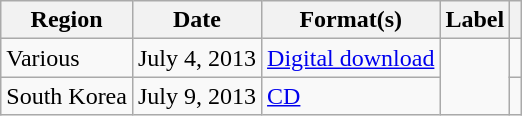<table class="wikitable plainrowheaders">
<tr>
<th scope="col">Region</th>
<th scope="col">Date</th>
<th scope="col">Format(s)</th>
<th scope="col">Label</th>
<th scope="col"></th>
</tr>
<tr>
<td>Various</td>
<td>July 4, 2013</td>
<td><a href='#'>Digital download</a></td>
<td rowspan="2"></td>
<td></td>
</tr>
<tr>
<td>South Korea</td>
<td>July 9, 2013</td>
<td><a href='#'>CD</a></td>
<td></td>
</tr>
</table>
